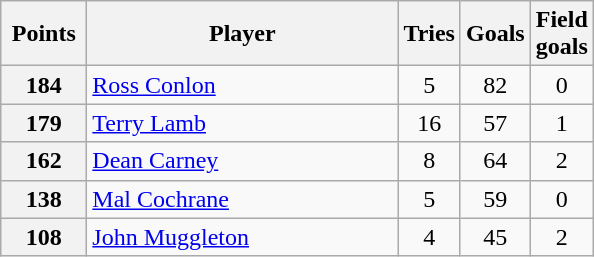<table class="wikitable" style="text-align:left;">
<tr>
<th width=50>Points</th>
<th width=200>Player</th>
<th width=30>Tries</th>
<th width=30>Goals</th>
<th width=30>Field goals</th>
</tr>
<tr>
<th>184</th>
<td> <a href='#'>Ross Conlon</a></td>
<td align=center>5</td>
<td align=center>82</td>
<td align=center>0</td>
</tr>
<tr>
<th>179</th>
<td> <a href='#'>Terry Lamb</a></td>
<td align=center>16</td>
<td align=center>57</td>
<td align=center>1</td>
</tr>
<tr>
<th>162</th>
<td> <a href='#'>Dean Carney</a></td>
<td align=center>8</td>
<td align=center>64</td>
<td align=center>2</td>
</tr>
<tr>
<th>138</th>
<td> <a href='#'>Mal Cochrane</a></td>
<td align=center>5</td>
<td align=center>59</td>
<td align=center>0</td>
</tr>
<tr>
<th>108</th>
<td> <a href='#'>John Muggleton</a></td>
<td align=center>4</td>
<td align=center>45</td>
<td align=center>2</td>
</tr>
</table>
